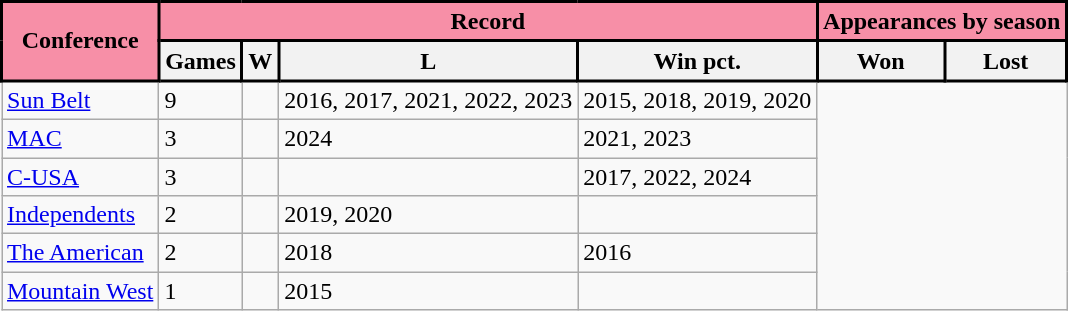<table class="wikitable sortable">
<tr>
<th style="background:#F78FA7; color:#000000; border: 2px solid #000000;" rowspan=2>Conference</th>
<th style="background:#F78FA7; color:#000000; border: 2px solid #000000;" colspan=4>Record</th>
<th style="background:#F78FA7; color:#000000; border: 2px solid #000000;" colspan=2>Appearances by season</th>
</tr>
<tr>
<th style="border: 2px solid #000000;">Games</th>
<th style="border: 2px solid #000000;">W</th>
<th style="border: 2px solid #000000;">L</th>
<th style="border: 2px solid #000000;">Win pct.</th>
<th style="border: 2px solid #000000;" class=unsortable>Won</th>
<th style="border: 2px solid #000000;" class=unsortable>Lost</th>
</tr>
<tr>
<td><a href='#'>Sun Belt</a></td>
<td>9</td>
<td></td>
<td>2016, 2017, 2021, 2022, 2023</td>
<td>2015, 2018, 2019, 2020</td>
</tr>
<tr>
<td><a href='#'>MAC</a></td>
<td>3</td>
<td></td>
<td>2024</td>
<td>2021, 2023</td>
</tr>
<tr>
<td><a href='#'>C-USA</a></td>
<td>3</td>
<td></td>
<td></td>
<td>2017, 2022, 2024</td>
</tr>
<tr>
<td><a href='#'>Independents</a></td>
<td>2</td>
<td></td>
<td>2019, 2020</td>
<td></td>
</tr>
<tr>
<td><a href='#'>The American</a></td>
<td>2</td>
<td></td>
<td>2018</td>
<td>2016</td>
</tr>
<tr>
<td><a href='#'>Mountain West</a></td>
<td>1</td>
<td></td>
<td>2015</td>
<td></td>
</tr>
</table>
